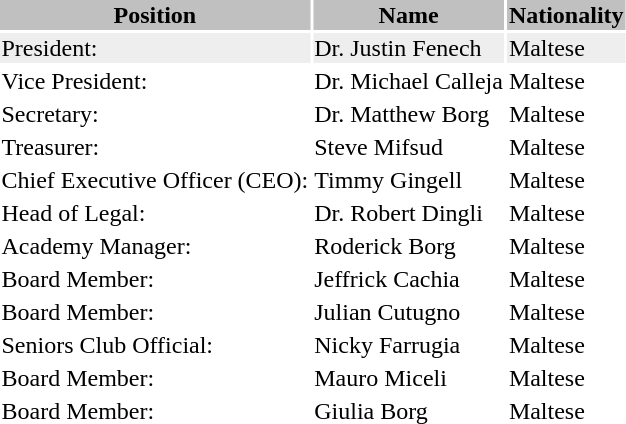<table class="toccolours">
<tr>
<th bgcolor=silver>Position</th>
<th bgcolor=silver>Name</th>
<th bgcolor=silver>Nationality</th>
</tr>
<tr bgcolor=#eeeeee>
<td>President:</td>
<td>Dr. Justin Fenech</td>
<td> Maltese</td>
</tr>
<tr>
<td>Vice President:</td>
<td>Dr. Michael Calleja</td>
<td> Maltese</td>
</tr>
<tr>
<td>Secretary:</td>
<td>Dr. Matthew Borg</td>
<td> Maltese</td>
</tr>
<tr>
<td>Treasurer:</td>
<td>Steve Mifsud</td>
<td> Maltese</td>
</tr>
<tr>
<td>Chief Executive Officer (CEO):</td>
<td>Timmy Gingell</td>
<td> Maltese</td>
</tr>
<tr>
<td>Head of Legal:</td>
<td>Dr. Robert Dingli</td>
<td> Maltese</td>
</tr>
<tr>
<td>Academy Manager:</td>
<td>Roderick Borg</td>
<td> Maltese</td>
</tr>
<tr>
<td>Board Member:</td>
<td>Jeffrick Cachia</td>
<td> Maltese</td>
</tr>
<tr>
<td>Board Member:</td>
<td>Julian Cutugno</td>
<td> Maltese</td>
</tr>
<tr>
<td>Seniors Club Official:</td>
<td>Nicky Farrugia</td>
<td> Maltese</td>
</tr>
<tr>
<td>Board Member:</td>
<td>Mauro Miceli</td>
<td> Maltese</td>
</tr>
<tr>
<td>Board Member:</td>
<td>Giulia Borg</td>
<td> Maltese</td>
</tr>
<tr>
</tr>
</table>
